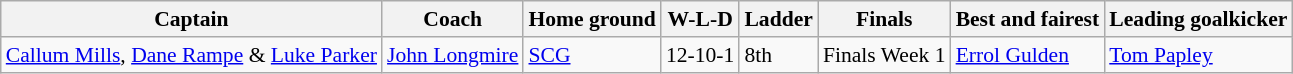<table class="wikitable" style="font-size:90%;">
<tr>
<th>Captain</th>
<th>Coach</th>
<th>Home ground</th>
<th>W-L-D</th>
<th>Ladder</th>
<th>Finals</th>
<th>Best and fairest</th>
<th>Leading goalkicker</th>
</tr>
<tr>
<td><a href='#'>Callum Mills</a>, <a href='#'>Dane Rampe</a> & <a href='#'>Luke Parker</a></td>
<td><a href='#'>John Longmire</a></td>
<td><a href='#'>SCG</a></td>
<td>12-10-1</td>
<td>8th</td>
<td>Finals Week 1</td>
<td><a href='#'>Errol Gulden</a></td>
<td><a href='#'>Tom Papley</a></td>
</tr>
</table>
